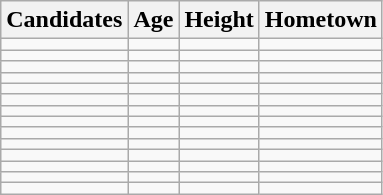<table class="wikitable">
<tr>
<th>Candidates</th>
<th>Age</th>
<th>Height</th>
<th>Hometown</th>
</tr>
<tr>
<td></td>
<td></td>
<td></td>
<td></td>
</tr>
<tr>
<td></td>
<td></td>
<td></td>
<td></td>
</tr>
<tr>
<td></td>
<td></td>
<td></td>
<td></td>
</tr>
<tr>
<td></td>
<td></td>
<td></td>
<td></td>
</tr>
<tr>
<td></td>
<td></td>
<td></td>
<td></td>
</tr>
<tr>
<td></td>
<td></td>
<td></td>
<td></td>
</tr>
<tr>
<td></td>
<td></td>
<td></td>
<td></td>
</tr>
<tr>
<td></td>
<td></td>
<td></td>
<td></td>
</tr>
<tr>
<td></td>
<td></td>
<td></td>
<td></td>
</tr>
<tr>
<td></td>
<td></td>
<td></td>
<td></td>
</tr>
<tr>
<td></td>
<td></td>
<td></td>
<td></td>
</tr>
<tr>
<td></td>
<td></td>
<td></td>
<td></td>
</tr>
<tr>
<td></td>
<td></td>
<td></td>
<td></td>
</tr>
<tr>
<td></td>
<td></td>
<td></td>
<td></td>
</tr>
</table>
